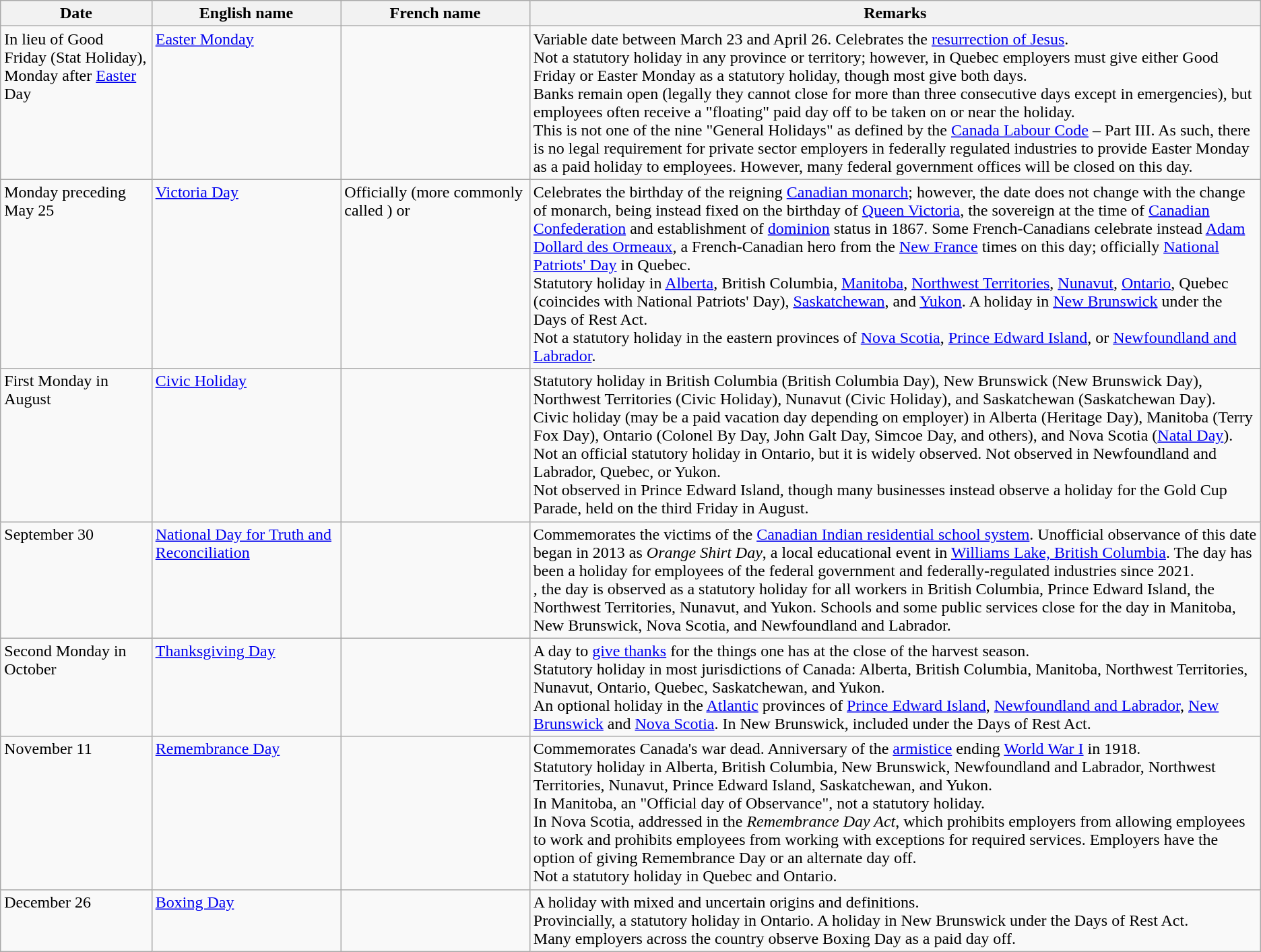<table class="wikitable sortable sticky-header" style=text-align:left;">
<tr>
<th style="width:12%;">Date</th>
<th style="width:15%;">English name</th>
<th style="width:15%;">French name</th>
<th>Remarks</th>
</tr>
<tr valign=top>
<td>In lieu of Good Friday (Stat Holiday), Monday after <a href='#'>Easter</a> Day</td>
<td><a href='#'>Easter Monday</a></td>
<td></td>
<td>Variable date between March 23 and April 26. Celebrates the <a href='#'>resurrection of Jesus</a>.<br>Not a statutory holiday in any province or territory; however, in Quebec employers must give either Good Friday or Easter Monday as a statutory holiday, though most give both days.<br>Banks remain open (legally they cannot close for more than three consecutive days except in emergencies), but employees often receive a "floating" paid day off to be taken on or near the holiday.<br>This is not one of the nine "General Holidays" as defined by the <a href='#'>Canada Labour Code</a> – Part III. As such, there is no legal requirement for private sector employers in federally regulated industries to provide Easter Monday as a paid holiday to employees. However, many federal government offices will be closed on this day.</td>
</tr>
<tr valign=top>
<td>Monday preceding May 25</td>
<td><a href='#'>Victoria Day</a></td>
<td>Officially  (more commonly called ) or </td>
<td>Celebrates the birthday of the reigning <a href='#'>Canadian monarch</a>; however, the date does not change with the change of monarch, being instead fixed on the birthday of <a href='#'>Queen Victoria</a>, the sovereign at the time of <a href='#'>Canadian Confederation</a> and establishment of <a href='#'>dominion</a> status in 1867. Some French-Canadians celebrate instead <a href='#'>Adam Dollard des Ormeaux</a>, a French-Canadian hero from the <a href='#'>New France</a> times on this day; officially <a href='#'>National Patriots' Day</a> in Quebec.<br>Statutory holiday in <a href='#'>Alberta</a>, British Columbia, <a href='#'>Manitoba</a>, <a href='#'>Northwest Territories</a>, <a href='#'>Nunavut</a>, <a href='#'>Ontario</a>, Quebec (coincides with National Patriots' Day), <a href='#'>Saskatchewan</a>, and <a href='#'>Yukon</a>. A holiday in <a href='#'>New Brunswick</a> under the Days of Rest Act.<br>Not a statutory holiday in the eastern provinces of <a href='#'>Nova Scotia</a>, <a href='#'>Prince Edward Island</a>, or <a href='#'>Newfoundland and Labrador</a>.</td>
</tr>
<tr valign=top>
<td>First Monday in August</td>
<td><a href='#'>Civic Holiday</a></td>
<td></td>
<td>Statutory holiday in British Columbia (British Columbia Day), New Brunswick (New Brunswick Day), Northwest Territories (Civic Holiday), Nunavut (Civic Holiday), and Saskatchewan (Saskatchewan Day).<br>Civic holiday (may be a paid vacation day depending on employer) in Alberta (Heritage Day), Manitoba (Terry Fox Day), Ontario (Colonel By Day, John Galt Day, Simcoe Day, and others), and Nova Scotia (<a href='#'>Natal Day</a>).<br>Not an official statutory holiday in Ontario, but it is widely observed. Not observed in Newfoundland and Labrador, Quebec, or Yukon.<br>Not observed in Prince Edward Island, though many businesses instead observe a holiday for the Gold Cup Parade, held on the third Friday in August.</td>
</tr>
<tr valign=top>
<td>September 30</td>
<td><a href='#'>National Day for Truth and Reconciliation</a></td>
<td></td>
<td>Commemorates the victims of the <a href='#'>Canadian Indian residential school system</a>. Unofficial observance of this date began in 2013 as <em>Orange Shirt Day</em>, a local educational event in <a href='#'>Williams Lake, British Columbia</a>. The day has been a holiday for employees of the federal government and federally-regulated industries since 2021.<br>, the day is observed as a statutory holiday for all workers in British Columbia, Prince Edward Island, the Northwest Territories, Nunavut, and Yukon. Schools and some public services close for the day in Manitoba, New Brunswick, Nova Scotia, and Newfoundland and Labrador.</td>
</tr>
<tr valign=top>
<td>Second Monday in October</td>
<td><a href='#'>Thanksgiving Day</a></td>
<td></td>
<td>A day to <a href='#'>give thanks</a> for the things one has at the close of the harvest season.<br>Statutory holiday in most jurisdictions of Canada: Alberta, British Columbia, Manitoba, Northwest Territories, Nunavut, Ontario, Quebec, Saskatchewan, and Yukon.<br>An optional holiday in the <a href='#'>Atlantic</a> provinces of <a href='#'>Prince Edward Island</a>, <a href='#'>Newfoundland and Labrador</a>, <a href='#'>New Brunswick</a> and <a href='#'>Nova Scotia</a>. In New Brunswick, included under the Days of Rest Act.</td>
</tr>
<tr valign=top>
<td>November 11</td>
<td><a href='#'>Remembrance Day</a></td>
<td></td>
<td>Commemorates Canada's war dead. Anniversary of the <a href='#'>armistice</a> ending <a href='#'>World War I</a> in 1918.<br>Statutory holiday in Alberta, British Columbia, New Brunswick, Newfoundland and Labrador, Northwest Territories, Nunavut, Prince Edward Island, Saskatchewan, and Yukon.<br>In Manitoba, an "Official day of Observance", not a statutory holiday.<br>In Nova Scotia, addressed in the <em>Remembrance Day Act</em>, which prohibits employers from allowing employees to work and prohibits employees from working with exceptions for required services. Employers have the option of giving Remembrance Day or an alternate day off.<br>Not a statutory holiday in Quebec and Ontario.</td>
</tr>
<tr valign=top>
<td>December 26</td>
<td><a href='#'>Boxing Day</a></td>
<td></td>
<td>A holiday with mixed and uncertain origins and definitions.<br>Provincially, a statutory holiday in Ontario. A holiday in New Brunswick under the Days of Rest Act.<br>Many employers across the country observe Boxing Day as a paid day off.</td>
</tr>
</table>
